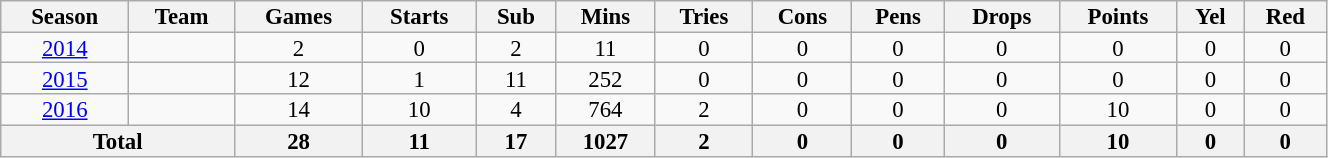<table class="wikitable" style="text-align:center; line-height:90%; font-size:95%; width:70%;">
<tr>
<th>Season</th>
<th>Team</th>
<th>Games</th>
<th>Starts</th>
<th>Sub</th>
<th>Mins</th>
<th>Tries</th>
<th>Cons</th>
<th>Pens</th>
<th>Drops</th>
<th>Points</th>
<th>Yel</th>
<th>Red</th>
</tr>
<tr>
<td><a href='#'>2014</a></td>
<td></td>
<td>2</td>
<td>0</td>
<td>2</td>
<td>11</td>
<td>0</td>
<td>0</td>
<td>0</td>
<td>0</td>
<td>0</td>
<td>0</td>
<td>0</td>
</tr>
<tr>
<td><a href='#'>2015</a></td>
<td></td>
<td>12</td>
<td>1</td>
<td>11</td>
<td>252</td>
<td>0</td>
<td>0</td>
<td>0</td>
<td>0</td>
<td>0</td>
<td>0</td>
<td>0</td>
</tr>
<tr>
<td><a href='#'>2016</a></td>
<td></td>
<td>14</td>
<td>10</td>
<td>4</td>
<td>764</td>
<td>2</td>
<td>0</td>
<td>0</td>
<td>0</td>
<td>10</td>
<td>0</td>
<td>0</td>
</tr>
<tr>
<th colspan="2">Total</th>
<th>28</th>
<th>11</th>
<th>17</th>
<th>1027</th>
<th>2</th>
<th>0</th>
<th>0</th>
<th>0</th>
<th>10</th>
<th>0</th>
<th>0</th>
</tr>
</table>
